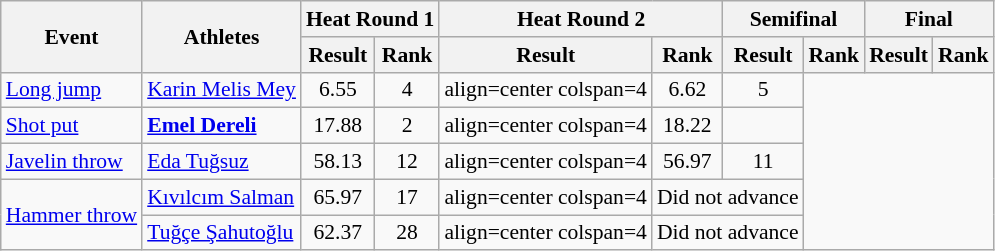<table class="wikitable" border="1" style="font-size:90%">
<tr>
<th rowspan="2">Event</th>
<th rowspan="2">Athletes</th>
<th colspan="2">Heat Round 1</th>
<th colspan="2">Heat Round 2</th>
<th colspan="2">Semifinal</th>
<th colspan="2">Final</th>
</tr>
<tr>
<th>Result</th>
<th>Rank</th>
<th>Result</th>
<th>Rank</th>
<th>Result</th>
<th>Rank</th>
<th>Result</th>
<th>Rank</th>
</tr>
<tr>
<td rowspan=1><a href='#'>Long jump</a></td>
<td><a href='#'>Karin Melis Mey</a></td>
<td align=center>6.55</td>
<td align=center>4</td>
<td>align=center colspan=4 </td>
<td align=center>6.62</td>
<td align=center>5</td>
</tr>
<tr>
<td rowspan=1><a href='#'>Shot put</a></td>
<td><strong><a href='#'>Emel Dereli</a></strong></td>
<td align=center>17.88</td>
<td align=center>2</td>
<td>align=center colspan=4 </td>
<td align=center>18.22</td>
<td align=center bgcolor=></td>
</tr>
<tr>
<td rowspan=1><a href='#'>Javelin throw</a></td>
<td><a href='#'>Eda Tuğsuz</a></td>
<td align=center>58.13</td>
<td align=center>12</td>
<td>align=center colspan=4 </td>
<td align=center>56.97</td>
<td align=center>11</td>
</tr>
<tr>
<td rowspan=2><a href='#'>Hammer throw</a></td>
<td><a href='#'>Kıvılcım Salman</a></td>
<td align=center>65.97</td>
<td align=center>17</td>
<td>align=center colspan=4 </td>
<td align=center colspan=2>Did not advance</td>
</tr>
<tr>
<td><a href='#'>Tuğçe Şahutoğlu</a></td>
<td align=center>62.37</td>
<td align=center>28</td>
<td>align=center colspan=4 </td>
<td align=center colspan=2>Did not advance</td>
</tr>
</table>
